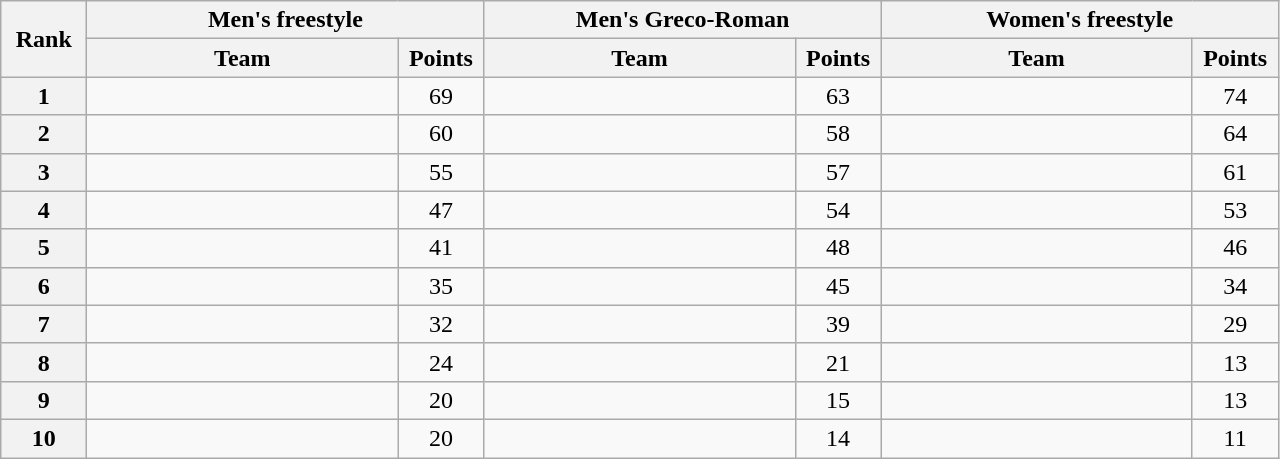<table class="wikitable" style="text-align:center;">
<tr>
<th width=50 rowspan="2">Rank</th>
<th colspan="2">Men's freestyle</th>
<th colspan="2">Men's Greco-Roman</th>
<th colspan="2">Women's freestyle</th>
</tr>
<tr>
<th width=200>Team</th>
<th width=50>Points</th>
<th width=200>Team</th>
<th width=50>Points</th>
<th width=200>Team</th>
<th width=50>Points</th>
</tr>
<tr>
<th>1</th>
<td align=left></td>
<td>69</td>
<td align=left></td>
<td>63</td>
<td align=left></td>
<td>74</td>
</tr>
<tr>
<th>2</th>
<td align=left></td>
<td>60</td>
<td align=left></td>
<td>58</td>
<td align=left></td>
<td>64</td>
</tr>
<tr>
<th>3</th>
<td align=left></td>
<td>55</td>
<td align=left></td>
<td>57</td>
<td align=left></td>
<td>61</td>
</tr>
<tr>
<th>4</th>
<td align=left></td>
<td>47</td>
<td align=left></td>
<td>54</td>
<td align=left></td>
<td>53</td>
</tr>
<tr>
<th>5</th>
<td align=left></td>
<td>41</td>
<td align=left></td>
<td>48</td>
<td align=left></td>
<td>46</td>
</tr>
<tr>
<th>6</th>
<td align=left></td>
<td>35</td>
<td align=left></td>
<td>45</td>
<td align=left></td>
<td>34</td>
</tr>
<tr>
<th>7</th>
<td align=left></td>
<td>32</td>
<td align=left></td>
<td>39</td>
<td align=left></td>
<td>29</td>
</tr>
<tr>
<th>8</th>
<td align=left></td>
<td>24</td>
<td align=left></td>
<td>21</td>
<td align=left></td>
<td>13</td>
</tr>
<tr>
<th>9</th>
<td align=left></td>
<td>20</td>
<td align=left></td>
<td>15</td>
<td align=left></td>
<td>13</td>
</tr>
<tr>
<th>10</th>
<td align=left></td>
<td>20</td>
<td align=left></td>
<td>14</td>
<td align=left></td>
<td>11</td>
</tr>
</table>
